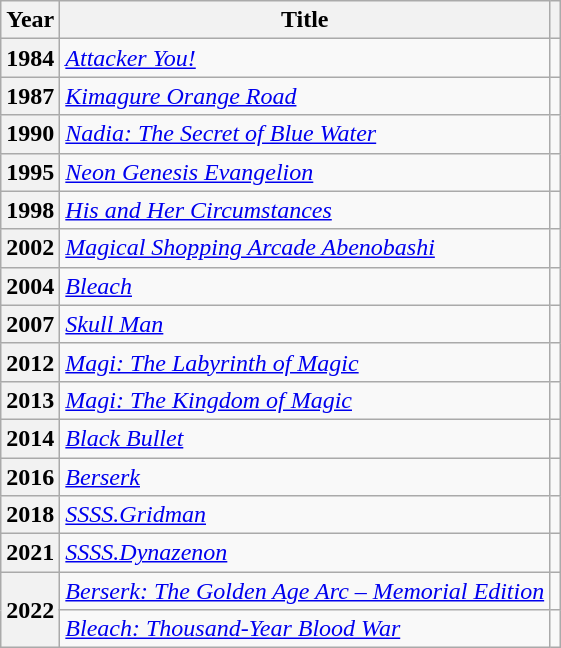<table class="wikitable">
<tr>
<th>Year</th>
<th>Title</th>
<th></th>
</tr>
<tr>
<th>1984</th>
<td><em><a href='#'>Attacker You!</a></em></td>
<td></td>
</tr>
<tr>
<th>1987</th>
<td><em><a href='#'>Kimagure Orange Road</a></em></td>
<td></td>
</tr>
<tr>
<th>1990</th>
<td><em><a href='#'>Nadia: The Secret of Blue Water</a></em></td>
<td></td>
</tr>
<tr>
<th>1995</th>
<td><em><a href='#'>Neon Genesis Evangelion</a></em></td>
<td></td>
</tr>
<tr>
<th>1998</th>
<td><em><a href='#'>His and Her Circumstances</a></em></td>
<td></td>
</tr>
<tr>
<th>2002</th>
<td><em><a href='#'>Magical Shopping Arcade Abenobashi</a></em></td>
<td></td>
</tr>
<tr>
<th>2004</th>
<td><em><a href='#'>Bleach</a></em></td>
<td></td>
</tr>
<tr>
<th>2007</th>
<td><em><a href='#'>Skull Man</a></em></td>
<td></td>
</tr>
<tr>
<th>2012</th>
<td><em><a href='#'>Magi: The Labyrinth of Magic</a></em></td>
<td></td>
</tr>
<tr>
<th>2013</th>
<td><em><a href='#'>Magi: The Kingdom of Magic</a></em></td>
<td></td>
</tr>
<tr>
<th>2014</th>
<td><em><a href='#'>Black Bullet</a></em></td>
<td></td>
</tr>
<tr>
<th>2016</th>
<td><em><a href='#'>Berserk</a></em></td>
<td></td>
</tr>
<tr>
<th>2018</th>
<td><em><a href='#'>SSSS.Gridman</a></em></td>
<td></td>
</tr>
<tr>
<th>2021</th>
<td><em><a href='#'>SSSS.Dynazenon</a></em></td>
<td></td>
</tr>
<tr>
<th rowspan="2">2022</th>
<td><em><a href='#'>Berserk: The Golden Age Arc – Memorial Edition</a></em></td>
<td></td>
</tr>
<tr>
<td><em><a href='#'>Bleach: Thousand-Year Blood War</a></em></td>
<td></td>
</tr>
</table>
